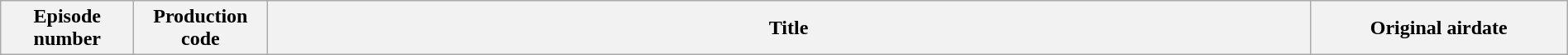<table class="wikitable plainrowheaders" style="width:100%; margin:auto; background:#FFFFFF;">
<tr>
<th width="100">Episode number</th>
<th width="100">Production code</th>
<th>Title</th>
<th width="200">Original airdate<br>




</th>
</tr>
</table>
